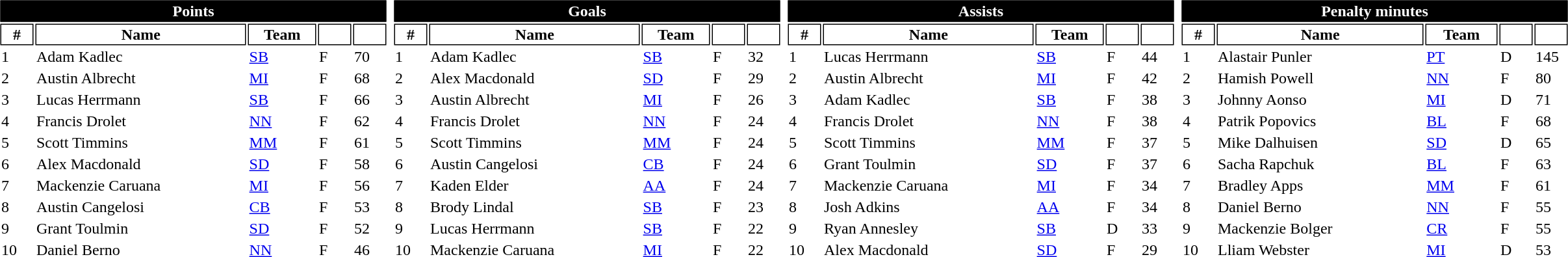<table>
<tr valign=top>
<td><br><table class="toccolours" style="width:25em">
<tr>
<th colspan="5" style="background:#000000;color:white;border:#000000 1px solid">Points</th>
</tr>
<tr>
<th style="background:#FFFFFF;color:black;border:#000000 1px solid; width: 30px">#</th>
<th style="background:#FFFFFF;color:black;border:#000000 1px solid">Name</th>
<th style="background:#FFFFFF;color:black;border:#000000 1px solid">Team</th>
<th style="background:#FFFFFF;color:black;border:#000000 1px solid; width: 30px"></th>
<th style="background:#FFFFFF;color:black;border:#000000 1px solid; width: 30px"></th>
</tr>
<tr>
<td>1</td>
<td> Adam Kadlec</td>
<td><a href='#'>SB</a></td>
<td>F</td>
<td>70</td>
</tr>
<tr>
<td>2</td>
<td> Austin Albrecht</td>
<td><a href='#'>MI</a></td>
<td>F</td>
<td>68</td>
</tr>
<tr>
<td>3</td>
<td> Lucas Herrmann</td>
<td><a href='#'>SB</a></td>
<td>F</td>
<td>66</td>
</tr>
<tr>
<td>4</td>
<td> Francis Drolet</td>
<td><a href='#'>NN</a></td>
<td>F</td>
<td>62</td>
</tr>
<tr>
<td>5</td>
<td> Scott Timmins</td>
<td><a href='#'>MM</a></td>
<td>F</td>
<td>61</td>
</tr>
<tr>
<td>6</td>
<td> Alex Macdonald</td>
<td><a href='#'>SD</a></td>
<td>F</td>
<td>58</td>
</tr>
<tr>
<td>7</td>
<td> Mackenzie Caruana</td>
<td><a href='#'>MI</a></td>
<td>F</td>
<td>56</td>
</tr>
<tr>
<td>8</td>
<td> Austin Cangelosi</td>
<td><a href='#'>CB</a></td>
<td>F</td>
<td>53</td>
</tr>
<tr>
<td>9</td>
<td> Grant Toulmin</td>
<td><a href='#'>SD</a></td>
<td>F</td>
<td>52</td>
</tr>
<tr>
<td>10</td>
<td> Daniel Berno</td>
<td><a href='#'>NN</a></td>
<td>F</td>
<td>46</td>
</tr>
<tr>
</tr>
</table>
</td>
<td><br><table class="toccolours" style="width:25em">
<tr>
<th colspan="5" style="background:#000000;color:white;border:#000000 1px solid">Goals</th>
</tr>
<tr>
<th style="background:#FFFFFF;color:black;border:#000000 1px solid; width: 30px">#</th>
<th style="background:#FFFFFF;color:black;border:#000000 1px solid">Name</th>
<th style="background:#FFFFFF;color:black;border:#000000 1px solid">Team</th>
<th style="background:#FFFFFF;color:black;border:#000000 1px solid; width: 30px"></th>
<th style="background:#FFFFFF;color:black;border:#000000 1px solid; width: 30px"></th>
</tr>
<tr>
<td>1</td>
<td> Adam Kadlec</td>
<td><a href='#'>SB</a></td>
<td>F</td>
<td>32</td>
</tr>
<tr>
<td>2</td>
<td> Alex Macdonald</td>
<td><a href='#'>SD</a></td>
<td>F</td>
<td>29</td>
</tr>
<tr>
<td>3</td>
<td> Austin Albrecht</td>
<td><a href='#'>MI</a></td>
<td>F</td>
<td>26</td>
</tr>
<tr>
<td>4</td>
<td> Francis Drolet</td>
<td><a href='#'>NN</a></td>
<td>F</td>
<td>24</td>
</tr>
<tr>
<td>5</td>
<td> Scott Timmins</td>
<td><a href='#'>MM</a></td>
<td>F</td>
<td>24</td>
</tr>
<tr>
<td>6</td>
<td> Austin Cangelosi</td>
<td><a href='#'>CB</a></td>
<td>F</td>
<td>24</td>
</tr>
<tr>
<td>7</td>
<td> Kaden Elder</td>
<td><a href='#'>AA</a></td>
<td>F</td>
<td>24</td>
</tr>
<tr>
<td>8</td>
<td> Brody Lindal</td>
<td><a href='#'>SB</a></td>
<td>F</td>
<td>23</td>
</tr>
<tr>
<td>9</td>
<td> Lucas Herrmann</td>
<td><a href='#'>SB</a></td>
<td>F</td>
<td>22</td>
</tr>
<tr>
<td>10</td>
<td> Mackenzie Caruana</td>
<td><a href='#'>MI</a></td>
<td>F</td>
<td>22</td>
</tr>
<tr>
</tr>
</table>
</td>
<td><br><table class="toccolours" style="width:25em">
<tr>
<th colspan="5" style="background:#000000;color:white;border:#000000 1px solid">Assists</th>
</tr>
<tr>
<th style="background:#FFFFFF;color:black;border:#000000 1px solid; width: 30px">#</th>
<th style="background:#FFFFFF;color:black;border:#000000 1px solid">Name</th>
<th style="background:#FFFFFF;color:black;border:#000000 1px solid">Team</th>
<th style="background:#FFFFFF;color:black;border:#000000 1px solid; width: 30px"></th>
<th style="background:#FFFFFF;color:black;border:#000000 1px solid; width: 30px"></th>
</tr>
<tr>
<td>1</td>
<td> Lucas Herrmann</td>
<td><a href='#'>SB</a></td>
<td>F</td>
<td>44</td>
</tr>
<tr>
<td>2</td>
<td> Austin Albrecht</td>
<td><a href='#'>MI</a></td>
<td>F</td>
<td>42</td>
</tr>
<tr>
<td>3</td>
<td> Adam Kadlec</td>
<td><a href='#'>SB</a></td>
<td>F</td>
<td>38</td>
</tr>
<tr>
<td>4</td>
<td> Francis Drolet</td>
<td><a href='#'>NN</a></td>
<td>F</td>
<td>38</td>
</tr>
<tr>
<td>5</td>
<td> Scott Timmins</td>
<td><a href='#'>MM</a></td>
<td>F</td>
<td>37</td>
</tr>
<tr>
<td>6</td>
<td> Grant Toulmin</td>
<td><a href='#'>SD</a></td>
<td>F</td>
<td>37</td>
</tr>
<tr>
<td>7</td>
<td> Mackenzie Caruana</td>
<td><a href='#'>MI</a></td>
<td>F</td>
<td>34</td>
</tr>
<tr>
<td>8</td>
<td> Josh Adkins</td>
<td><a href='#'>AA</a></td>
<td>F</td>
<td>34</td>
</tr>
<tr>
<td>9</td>
<td> Ryan Annesley</td>
<td><a href='#'>SB</a></td>
<td>D</td>
<td>33</td>
</tr>
<tr>
<td>10</td>
<td> Alex Macdonald</td>
<td><a href='#'>SD</a></td>
<td>F</td>
<td>29</td>
</tr>
<tr>
</tr>
</table>
</td>
<td><br><table class="toccolours" style="width:25em">
<tr>
<th colspan="5" style="background:#000000;color:white;border:#000000 1px solid">Penalty minutes</th>
</tr>
<tr>
<th style="background:#FFFFFF;color:black;border:#000000 1px solid; width: 30px">#</th>
<th style="background:#FFFFFF;color:black;border:#000000 1px solid">Name</th>
<th style="background:#FFFFFF;color:black;border:#000000 1px solid">Team</th>
<th style="background:#FFFFFF;color:black;border:#000000 1px solid; width: 30px"></th>
<th style="background:#FFFFFF;color:black;border:#000000 1px solid; width: 30px"></th>
</tr>
<tr>
<td>1</td>
<td> Alastair Punler</td>
<td><a href='#'>PT</a></td>
<td>D</td>
<td>145</td>
</tr>
<tr>
<td>2</td>
<td> Hamish Powell</td>
<td><a href='#'>NN</a></td>
<td>F</td>
<td>80</td>
</tr>
<tr>
<td>3</td>
<td> Johnny Aonso</td>
<td><a href='#'>MI</a></td>
<td>D</td>
<td>71</td>
</tr>
<tr>
<td>4</td>
<td> Patrik Popovics</td>
<td><a href='#'>BL</a></td>
<td>F</td>
<td>68</td>
</tr>
<tr>
<td>5</td>
<td> Mike Dalhuisen</td>
<td><a href='#'>SD</a></td>
<td>D</td>
<td>65</td>
</tr>
<tr>
<td>6</td>
<td> Sacha Rapchuk</td>
<td><a href='#'>BL</a></td>
<td>F</td>
<td>63</td>
</tr>
<tr>
<td>7</td>
<td> Bradley Apps</td>
<td><a href='#'>MM</a></td>
<td>F</td>
<td>61</td>
</tr>
<tr>
<td>8</td>
<td> Daniel Berno</td>
<td><a href='#'>NN</a></td>
<td>F</td>
<td>55</td>
</tr>
<tr>
<td>9</td>
<td> Mackenzie Bolger</td>
<td><a href='#'>CR</a></td>
<td>F</td>
<td>55</td>
</tr>
<tr>
<td>10</td>
<td> Lliam Webster</td>
<td><a href='#'>MI</a></td>
<td>D</td>
<td>53</td>
</tr>
</table>
</td>
</tr>
</table>
